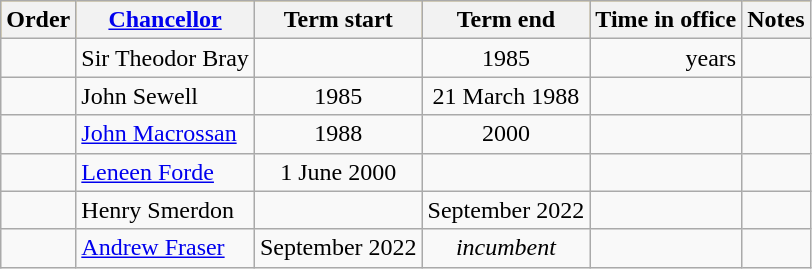<table class="wikitable sortable">
<tr style="background:#fc3;">
<th>Order</th>
<th><a href='#'>Chancellor</a></th>
<th>Term start</th>
<th>Term end</th>
<th>Time in office</th>
<th>Notes</th>
</tr>
<tr>
<td align=center></td>
<td>Sir Theodor Bray</td>
<td align=center></td>
<td align=center>1985</td>
<td align=right> years</td>
<td></td>
</tr>
<tr>
<td align=center></td>
<td>John Sewell</td>
<td align=center>1985</td>
<td align=center>21 March 1988</td>
<td align=right></td>
<td></td>
</tr>
<tr>
<td align=center></td>
<td><a href='#'>John Macrossan</a></td>
<td align=center>1988</td>
<td align=center>2000</td>
<td align=right></td>
<td></td>
</tr>
<tr>
<td align=center></td>
<td><a href='#'>Leneen Forde</a> </td>
<td align=center>1 June 2000</td>
<td align=center></td>
<td align=right></td>
<td></td>
</tr>
<tr>
<td align=center></td>
<td>Henry Smerdon </td>
<td align=center></td>
<td align=center>September 2022</td>
<td align=right></td>
<td></td>
</tr>
<tr>
<td align=center></td>
<td><a href='#'>Andrew Fraser</a></td>
<td align=center>September 2022</td>
<td align=center><em>incumbent</em></td>
<td></td>
<td></td>
</tr>
</table>
